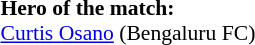<table width=100% style="font-size: 90%">
<tr>
<td><br><strong>Hero of the match:</strong>
<br> <a href='#'>Curtis Osano</a> (Bengaluru FC)</td>
</tr>
</table>
